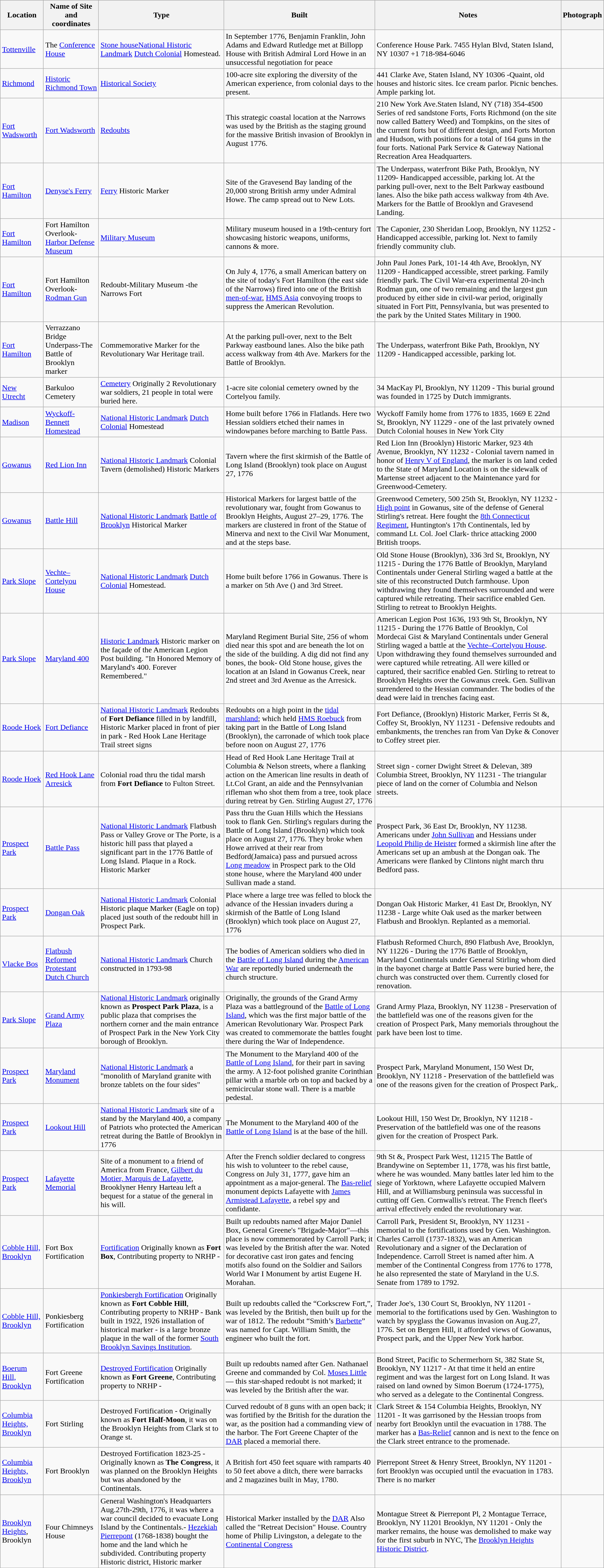<table class="wikitable">
<tr>
<th>Location</th>
<th>Name of Site<br>and coordinates</th>
<th>Type</th>
<th>Built</th>
<th>Notes</th>
<th>Photograph</th>
</tr>
<tr>
<td><a href='#'>Tottenville</a></td>
<td>The <a href='#'>Conference House</a><br></td>
<td><a href='#'>Stone house</a><a href='#'>National Historic Landmark</a> <a href='#'>Dutch Colonial</a> Homestead.</td>
<td>In September 1776, Benjamin Franklin, John Adams and Edward Rutledge met at Billopp House with British Admiral Lord Howe in an unsuccessful negotiation for peace</td>
<td>Conference House Park. 7455 Hylan Blvd, Staten Island, NY 10307  +1 718-984-6046</td>
<td></td>
</tr>
<tr>
<td><a href='#'>Richmond</a></td>
<td><a href='#'>Historic Richmond Town</a><br></td>
<td><a href='#'>Historical Society</a></td>
<td>100-acre site exploring the diversity of the American experience, from colonial days to the present.</td>
<td>441 Clarke Ave, Staten Island, NY 10306 -Quaint, old houses and historic sites. Ice cream parlor. Picnic benches. Ample parking lot.</td>
<td></td>
</tr>
<tr>
<td><a href='#'>Fort Wadsworth</a></td>
<td><a href='#'>Fort Wadsworth</a><br></td>
<td><a href='#'>Redoubts</a></td>
<td>This strategic coastal location at the Narrows was used by the British as the staging ground for the massive British invasion of Brooklyn in August 1776.</td>
<td>210 New York Ave.Staten Island, NY (718) 354-4500  Series of red sandstone Forts, Forts Richmond (on the site now called Battery Weed) and Tompkins, on the sites of the current forts but of different design, and Forts Morton and Hudson, with positions for a total of 164 guns in the four forts. National Park Service & Gateway National Recreation Area Headquarters.</td>
<td></td>
</tr>
<tr>
<td><a href='#'>Fort Hamilton</a></td>
<td><a href='#'>Denyse's Ferry</a><br></td>
<td><a href='#'>Ferry</a> Historic Marker</td>
<td>Site of the Gravesend Bay landing of the 20,000 strong British army under Admiral Howe. The camp spread out to New Lots.</td>
<td>The Underpass, waterfront Bike Path, Brooklyn, NY 11209-  Handicapped accessible, parking lot. At the parking pull-over, next to the Belt Parkway eastbound lanes. Also the bike path access walkway from 4th Ave. Markers for the Battle of Brooklyn and Gravesend Landing.</td>
<td></td>
</tr>
<tr>
<td><a href='#'>Fort Hamilton</a></td>
<td>Fort Hamilton Overlook-<a href='#'>Harbor Defense Museum</a><br></td>
<td><a href='#'>Military Museum</a></td>
<td>Military museum housed in a 19th-century fort showcasing historic weapons, uniforms, cannons & more.</td>
<td>The Caponier, 230 Sheridan Loop, Brooklyn, NY 11252  -  Handicapped accessible, parking lot. Next to family friendly community club.</td>
<td></td>
</tr>
<tr>
<td><a href='#'>Fort Hamilton</a></td>
<td>Fort Hamilton Overlook-<a href='#'>Rodman Gun</a><br></td>
<td>Redoubt-Military Museum -the Narrows Fort</td>
<td>On July 4, 1776, a small American battery on the site of today's Fort Hamilton (the east side of the Narrows) fired into one of the British <a href='#'>men-of-war</a>, <a href='#'>HMS Asia</a> convoying troops to suppress the American Revolution.</td>
<td>John Paul Jones Park, 101-14 4th Ave, Brooklyn, NY 11209 -  Handicapped accessible, street parking. Family friendly park. The Civil War-era experimental 20-inch Rodman gun, one of two remaining and the largest gun produced by either side in civil-war period, originally situated in Fort Pitt, Pennsylvania, but was presented to the park by the United States Military in 1900.</td>
<td></td>
</tr>
<tr>
<td><a href='#'>Fort Hamilton</a></td>
<td>Verrazzano Bridge Underpass-The Battle of Brooklyn marker<br></td>
<td>Commemorative Marker for the Revolutionary War Heritage trail.</td>
<td>At the parking pull-over, next to the Belt Parkway eastbound lanes. Also the bike path access walkway from 4th Ave. Markers for the Battle of Brooklyn.</td>
<td>The Underpass, waterfront Bike Path, Brooklyn, NY 11209 - Handicapped accessible, parking lot.</td>
<td></td>
</tr>
<tr>
<td><a href='#'>New Utrecht</a></td>
<td>Barkuloo Cemetery<br></td>
<td><a href='#'>Cemetery</a> Originally 2 Revolutionary war soldiers, 21 people in total were buried here.</td>
<td>1-acre site colonial cemetery owned by the Cortelyou family.</td>
<td>34 MacKay Pl, Brooklyn, NY 11209 - This burial ground was founded in 1725 by Dutch immigrants.</td>
<td></td>
</tr>
<tr>
<td><a href='#'>Madison</a></td>
<td><a href='#'>Wyckoff-Bennett Homestead</a><br></td>
<td><a href='#'>National Historic Landmark</a> <a href='#'>Dutch Colonial</a> Homestead</td>
<td>Home built before 1766 in Flatlands. Here two Hessian soldiers etched their names in windowpanes before marching to Battle Pass.</td>
<td>Wyckoff Family home from 1776 to 1835, 1669 E 22nd St, Brooklyn, NY 11229 - one of the last privately owned Dutch Colonial houses in New York City</td>
<td></td>
</tr>
<tr>
<td><a href='#'>Gowanus</a></td>
<td><a href='#'>Red Lion Inn</a><br></td>
<td><a href='#'>National Historic Landmark</a> Colonial Tavern (demolished) Historic Markers</td>
<td>Tavern where the first skirmish of the Battle of Long Island (Brooklyn) took place on August 27, 1776</td>
<td>Red Lion Inn (Brooklyn) Historic Marker, 923 4th Avenue, Brooklyn, NY 11232 - Colonial tavern named in honor of <a href='#'>Henry V of England</a>, the marker is on land ceded to the State of Maryland Location is on the sidewalk of Martense street adjacent to the Maintenance yard for Greenwood-Cemetery.</td>
<td></td>
</tr>
<tr>
<td><a href='#'>Gowanus</a></td>
<td><a href='#'>Battle Hill</a><br></td>
<td><a href='#'>National Historic Landmark</a> <a href='#'>Battle of Brooklyn</a> Historical Marker</td>
<td>Historical Markers for largest battle of the revolutionary war, fought from Gowanus to Brooklyn Heights, August 27–29, 1776. The markers are clustered in front of the Statue of Minerva and next to the Civil War Monument, and at the steps base.</td>
<td>Greenwood Cemetery, 500 25th St, Brooklyn, NY 11232 - <a href='#'>High point</a> in Gowanus, site of the defense of General Stirling's retreat. Here fought the <a href='#'>8th Connecticut Regiment</a>, Huntington's 17th Continentals, led by command Lt. Col. Joel Clark- thrice attacking 2000 British troops.</td>
<td></td>
</tr>
<tr>
<td><a href='#'>Park Slope</a></td>
<td><a href='#'>Vechte–Cortelyou House</a><br></td>
<td><a href='#'>National Historic Landmark</a> <a href='#'>Dutch Colonial</a> Homestead.</td>
<td>Home built before 1766 in Gowanus. There is a marker on 5th Ave () and 3rd Street.</td>
<td>Old Stone House (Brooklyn), 336 3rd St, Brooklyn, NY 11215 - During the 1776 Battle of Brooklyn, Maryland Continentals under General Stirling waged a battle at the site of this reconstructed Dutch farmhouse. Upon withdrawing they found themselves surrounded and were captured while retreating. Their sacrifice enabled Gen. Stirling to retreat to Brooklyn Heights.</td>
<td></td>
</tr>
<tr>
<td><a href='#'>Park Slope</a></td>
<td><a href='#'>Maryland 400</a><br></td>
<td><a href='#'>Historic Landmark</a> Historic marker on the façade of the American Legion Post building.  "In Honored Memory of Maryland's 400. Forever Remembered."</td>
<td>Maryland Regiment Burial Site, 256 of whom died near this spot and are beneath the lot on the side of the building. A dig did not find any bones, the book- Old Stone house, gives the location at an Island in Gowanus Creek, near 2nd street and 3rd Avenue as the Arresick.</td>
<td>American Legion Post 1636, 193 9th St, Brooklyn, NY 11215 - During the 1776 Battle of Brooklyn, Col Mordecai Gist & Maryland Continentals under General Stirling waged a battle at the <a href='#'>Vechte–Cortelyou House</a>. Upon withdrawing they found themselves surrounded and were captured while retreating. All were killed or captured, their sacrifice enabled Gen. Stirling to retreat to Brooklyn Heights over the Gowanus creek. Gen. Sullivan surrendered to the Hessian commander. The bodies of the dead were laid in trenches facing east.</td>
<td></td>
</tr>
<tr>
<td><a href='#'>Roode Hoek</a></td>
<td><a href='#'>Fort Defiance</a><br></td>
<td><a href='#'>National Historic Landmark</a> Redoubts of <strong>Fort Defiance</strong> filled in by landfill, Historic Marker placed in front of pier in park - Red Hook Lane Heritage Trail street signs</td>
<td>Redoubts on a high point in the <a href='#'>tidal marshland</a>; which held <a href='#'>HMS Roebuck</a> from taking part in the Battle of Long Island (Brooklyn), the carronade of which took place before noon on August 27, 1776</td>
<td>Fort Defiance, (Brooklyn) Historic Marker, Ferris St &, Coffey St, Brooklyn, NY 11231 - Defensive redoubts and embankments, the trenches ran from Van Dyke & Conover to Coffey street pier.</td>
<td></td>
</tr>
<tr>
<td><a href='#'>Roode Hoek</a></td>
<td><a href='#'>Red Hook Lane Arresick</a><br></td>
<td>Colonial road thru the tidal marsh from <strong>Fort Defiance</strong> to Fulton Street.</td>
<td>Head of Red Hook Lane Heritage Trail at Columbia & Nelson streets, where a flanking action on the American line results in death of Lt.Col Grant, an aide and the Pennsylvanian rifleman who shot them from a tree, took place during retreat by Gen. Stirling August 27, 1776</td>
<td>Street sign - corner Dwight Street & Delevan, 389 Columbia Street, Brooklyn, NY 11231 - The triangular piece of land on the corner of Columbia and Nelson streets.</td>
<td></td>
</tr>
<tr>
<td><a href='#'>Prospect Park</a></td>
<td><a href='#'>Battle Pass</a><br></td>
<td><a href='#'>National Historic Landmark</a> Flatbush Pass or Valley Grove or The Porte, is a historic hill pass that played a significant part in the 1776 Battle of Long Island. Plaque in a Rock. Historic Marker</td>
<td>Pass thru the Guan Hills which the Hessians took to flank Gen. Stirling's regulars during the Battle of Long Island (Brooklyn) which took place on August 27, 1776. They broke when Howe arrived at their rear from Bedford(Jamaica) pass and pursued across <a href='#'>Long meadow</a> in Prospect park to the Old stone house, where the Maryland 400 under Sullivan made a stand.</td>
<td>Prospect Park, 36 East Dr, Brooklyn, NY 11238. Americans under <a href='#'>John Sullivan</a> and Hessians under <a href='#'>Leopold Philip de Heister</a> formed a skirmish line after the Americans set up an ambush at the Dongan oak. The Americans were flanked by Clintons night march thru Bedford pass.</td>
<td></td>
</tr>
<tr>
<td><a href='#'>Prospect Park</a></td>
<td><a href='#'>Dongan Oak</a><br></td>
<td><a href='#'>National Historic Landmark</a> Colonial Historic plaque Marker (Eagle on top) placed just south of the redoubt hill in Prospect Park.</td>
<td>Place where a large tree was felled to block the advance of the Hessian invaders during a skirmish of the Battle of Long Island (Brooklyn) which took place on August 27, 1776</td>
<td>Dongan Oak Historic Marker, 41 East Dr, Brooklyn, NY 11238 - Large white Oak used as the marker between Flatbush and Brooklyn. Replanted as a memorial.</td>
<td></td>
</tr>
<tr>
<td><a href='#'>Vlacke Bos</a></td>
<td><a href='#'>Flatbush Reformed Protestant Dutch Church</a><br></td>
<td><a href='#'>National Historic Landmark</a> Church constructed in 1793-98</td>
<td>The bodies of American soldiers who died in the <a href='#'>Battle of Long Island</a> during the <a href='#'>American War</a> are reportedly buried underneath the church structure.</td>
<td>Flatbush Reformed Church, 890 Flatbush Ave, Brooklyn, NY 11226 - During the 1776 Battle of Brooklyn, Maryland Continentals under General Stirling whom died in the bayonet charge at Battle Pass were buried here, the church was constructed over them. Currently closed for renovation.</td>
<td></td>
</tr>
<tr>
<td><a href='#'>Park Slope</a></td>
<td><a href='#'>Grand Army Plaza</a><br></td>
<td><a href='#'>National Historic Landmark</a> originally known as <strong>Prospect Park Plaza</strong>, is a public plaza that comprises the northern corner and the main entrance of Prospect Park in the New York City borough of Brooklyn.</td>
<td>Originally, the grounds of the Grand Army Plaza was a battleground of the <a href='#'>Battle of Long Island</a>, which was the first major battle of the American Revolutionary War. Prospect Park was created to commemorate the battles fought there during the War of Independence.</td>
<td>Grand Army Plaza, Brooklyn, NY 11238 - Preservation of the battlefield was one of the reasons given for the creation of Prospect Park, Many memorials throughout the park have been lost to time.</td>
<td></td>
</tr>
<tr>
<td><a href='#'>Prospect Park</a></td>
<td><a href='#'>Maryland Monument</a><br></td>
<td><a href='#'>National Historic Landmark</a> a "monolith of Maryland granite with bronze tablets on the four sides"</td>
<td>The Monument to the Maryland 400 of the <a href='#'>Battle of Long Island</a>, for their part in saving the army.  A 12-foot polished granite Corinthian pillar with a marble orb on top and backed by a semicircular stone wall. There is a marble pedestal.</td>
<td>Prospect Park, Maryland Monument, 150 West Dr, Brooklyn, NY 11218  - Preservation of the battlefield was one of the reasons given for the creation of Prospect Park,.</td>
<td></td>
</tr>
<tr>
<td><a href='#'>Prospect Park</a></td>
<td><a href='#'>Lookout Hill</a><br></td>
<td><a href='#'>National Historic Landmark</a> site of a stand by the Maryland 400, a company of Patriots who protected the American retreat during the Battle of Brooklyn in 1776</td>
<td>The Monument to the Maryland 400 of the <a href='#'>Battle of Long Island</a> is at the base of the hill.</td>
<td>Lookout Hill, 150 West Dr, Brooklyn, NY 11218 - Preservation of the battlefield was one of the reasons given for the creation of Prospect Park.</td>
<td></td>
</tr>
<tr>
<td><a href='#'>Prospect Park</a></td>
<td><a href='#'>Lafayette Memorial</a><br></td>
<td>Site of a monument to a friend of America from France,  <a href='#'>Gilbert du Motier, Marquis de Lafayette</a>, Brooklyner Henry Harteau left a bequest for a statue of the general in his will.</td>
<td>After the French soldier declared to congress his wish to volunteer to the rebel cause, Congress on July 31, 1777, gave him an appointment as a major-general. The <a href='#'>Bas-relief</a> monument depicts Lafayette with <a href='#'>James Armistead Lafayette</a>, a rebel spy and confidante.</td>
<td>9th St &, Prospect Park West, 11215 The Battle of Brandywine on September 11, 1778, was his first battle, where he was wounded. Many battles later led him to the siege of Yorktown, where Lafayette occupied Malvern Hill, and at Williamsburg peninsula was successful in cutting off Gen. Cornwallis's retreat. The French fleet's arrival effectively ended the revolutionary war.</td>
<td></td>
</tr>
<tr>
<td><a href='#'>Cobble Hill, Brooklyn</a></td>
<td>Fort Box Fortification<br></td>
<td><a href='#'>Fortification</a> Originally known as <strong>Fort Box</strong>, Contributing property to NRHP -</td>
<td>Built up redoubts named after Major Daniel Box, General Greene's "Brigade-Major"—this place is now commemorated by Carroll Park; it was leveled by the British after the war. Noted for decorative cast iron gates and fencing motifs also found on the Soldier and Sailors World War I Monument by artist Eugene H. Morahan.</td>
<td>Carroll Park, President St, Brooklyn, NY 11231 - memorial to the fortifications used by Gen. Washington. Charles Carroll (1737-1832), was an American Revolutionary and a signer of the Declaration of Independence. Carroll Street is named after him. A member of the Continental Congress from 1776 to 1778, he also represented the state of Maryland in the U.S. Senate from 1789 to 1792.</td>
<td></td>
</tr>
<tr>
<td><a href='#'>Cobble Hill, Brooklyn</a></td>
<td>Ponkiesberg Fortification<br></td>
<td><a href='#'>Ponkiesbergh Fortification</a> Originally known as <strong>Fort Cobble Hill</strong>, Contributing property to NRHP - Bank built in 1922, 1926 installation of historical marker - is a large bronze plaque in the wall of the former <a href='#'>South Brooklyn Savings Institution</a>.</td>
<td>Built up redoubts called the “Corkscrew Fort,”, was leveled by the British, then built up for the war of 1812. The redoubt “Smith’s <a href='#'>Barbette</a>” was named for Capt. William Smith, the engineer who built the fort.</td>
<td>Trader Joe's, 130 Court St, Brooklyn, NY 11201 - memorial to the fortifications used by Gen. Washington to watch by spyglass the Gowanus invasion on Aug.27, 1776. Set on Bergen Hill, it afforded views of Gowanus, Prospect park, and the Upper New York harbor.</td>
<td></td>
</tr>
<tr>
<td><a href='#'>Boerum Hill, Brooklyn</a></td>
<td>Fort Greene Fortification<br></td>
<td><a href='#'>Destroyed Fortification</a> Originally known as <strong>Fort Greene</strong>, Contributing property to NRHP -</td>
<td>Built up redoubts named after Gen. Nathanael Greene and commanded by Col. <a href='#'>Moses Little</a> — this star-shaped redoubt is not marked; it was leveled by the British after the war.</td>
<td>Bond Street, Pacific to Schermerhorn St, 382 State St, Brooklyn, NY 11217 - At that time it held an entire regiment and was the largest fort on Long Island. It was raised on land owned by Simon Boerum (1724-1775), who served as a delegate to the Continental Congress.</td>
<td></td>
</tr>
<tr>
<td><a href='#'>Columbia Heights, Brooklyn</a></td>
<td>Fort Stirling<br></td>
<td>Destroyed Fortification - Originally known as <strong>Fort Half-Moon</strong>, it was on the Brooklyn Heights from Clark st to Orange st.</td>
<td>Curved redoubt of 8 guns with an open back; it was fortified by the British for the duration the war, as the position had a commanding view of the harbor. The Fort Greene Chapter of the <a href='#'>DAR</a> placed a memorial there.</td>
<td>Clark Street & 154 Columbia Heights, Brooklyn, NY 11201 - It was garrisoned by the Hessian troops from nearby fort Brooklyn until the evacuation in 1788. The marker has a <a href='#'>Bas-Relief</a> cannon and is next to the fence on the Clark street entrance to the promenade.</td>
<td></td>
</tr>
<tr>
<td><a href='#'>Columbia Heights, Brooklyn</a></td>
<td>Fort Brooklyn<br></td>
<td>Destroyed Fortification 1823-25 - Originally known as <strong>The Congress</strong>, it was planned on the Brooklyn Heights but was abandoned by the Continentals.</td>
<td>A British fort 450 feet square with ramparts 40 to 50 feet above a ditch, there were barracks and 2 magazines built in May, 1780.</td>
<td>Pierrepont Street & Henry Street, Brooklyn, NY 11201 - fort Brooklyn was occupied until the evacuation in 1783. There is no marker</td>
<td></td>
</tr>
<tr>
<td><a href='#'>Brooklyn Heights</a>, Brooklyn</td>
<td>Four Chimneys House<br></td>
<td>General Washington's Headquarters Aug.27th-29th, 1776, it was where a war council decided to evacuate Long Island by the Continentals.- <a href='#'>Hezekiah Pierrepont</a> (1768-1838) bought the home and the land which he subdivided. Contributing property Historic district, Historic marker</td>
<td>Historical Marker installed by the <a href='#'>DAR</a> Also called the  "Retreat Decision" House. Country home of Philip Livingston, a delegate to the <a href='#'>Continental Congress</a></td>
<td>Montague Street & Pierrepont Pl, 2 Montague Terrace, Brooklyn, NY 11201 Brooklyn, NY 11201 - Only the marker remains, the house was demolished to make way for the first suburb in NYC, The <a href='#'>Brooklyn Heights Historic District</a>.</td>
<td></td>
</tr>
<tr>
</tr>
</table>
